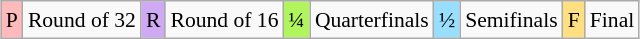<table class="wikitable" style="margin:0.5em auto; font-size:90%; line-height:1.25em; text-align:center;">
<tr>
<td bgcolor="#FFBBBB" align=center>P</td>
<td>Round of 32</td>
<td bgcolor="#D0A9F5" align=center>R</td>
<td>Round of 16</td>
<td bgcolor="#AFF55B" align=center>¼</td>
<td>Quarterfinals</td>
<td bgcolor="#97DEFF" align=center>½</td>
<td>Semifinals</td>
<td bgcolor="#FFDF80" align=center>F</td>
<td>Final</td>
</tr>
</table>
